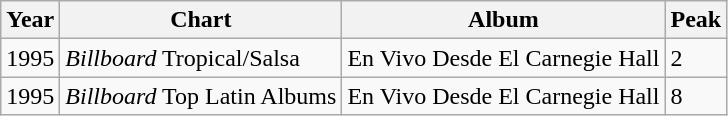<table class="wikitable">
<tr>
<th>Year</th>
<th>Chart</th>
<th>Album</th>
<th>Peak</th>
</tr>
<tr>
<td>1995</td>
<td><em>Billboard</em> Tropical/Salsa</td>
<td>En Vivo Desde El Carnegie Hall</td>
<td>2</td>
</tr>
<tr>
<td>1995</td>
<td><em>Billboard</em> Top Latin Albums</td>
<td>En Vivo Desde El Carnegie Hall</td>
<td>8</td>
</tr>
</table>
